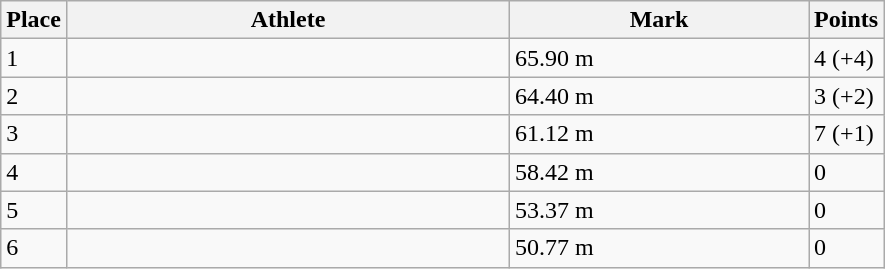<table class="wikitable sortable">
<tr>
<th>Place</th>
<th style="width:18em">Athlete</th>
<th style="width:12em">Mark</th>
<th>Points</th>
</tr>
<tr>
<td>1</td>
<td></td>
<td>65.90 m </td>
<td>4 (+4)</td>
</tr>
<tr>
<td>2</td>
<td></td>
<td>64.40 m</td>
<td>3 (+2)</td>
</tr>
<tr>
<td>3</td>
<td></td>
<td>61.12 m</td>
<td>7 (+1)</td>
</tr>
<tr>
<td>4</td>
<td></td>
<td>58.42 m</td>
<td>0</td>
</tr>
<tr>
<td>5</td>
<td></td>
<td>53.37 m</td>
<td>0</td>
</tr>
<tr>
<td>6</td>
<td></td>
<td>50.77 m</td>
<td>0</td>
</tr>
</table>
